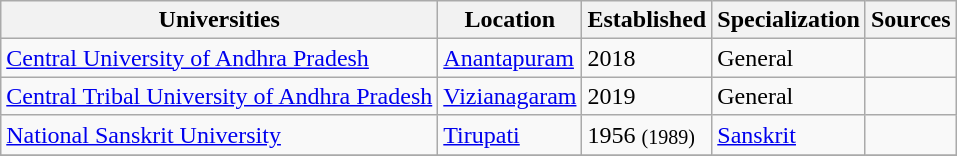<table class="wikitable sortable static-row-numbers">
<tr>
<th>Universities</th>
<th>Location</th>
<th>Established</th>
<th>Specialization</th>
<th>Sources</th>
</tr>
<tr>
<td><a href='#'>Central University of Andhra Pradesh</a></td>
<td><a href='#'>Anantapuram</a></td>
<td>2018</td>
<td>General</td>
<td></td>
</tr>
<tr>
<td><a href='#'>Central Tribal University of Andhra Pradesh</a></td>
<td><a href='#'>Vizianagaram</a></td>
<td>2019</td>
<td>General</td>
<td></td>
</tr>
<tr>
<td><a href='#'>National Sanskrit University</a></td>
<td><a href='#'>Tirupati</a></td>
<td>1956 <small>(1989<sup></sup>)</small></td>
<td><a href='#'>Sanskrit</a></td>
<td></td>
</tr>
<tr>
</tr>
</table>
